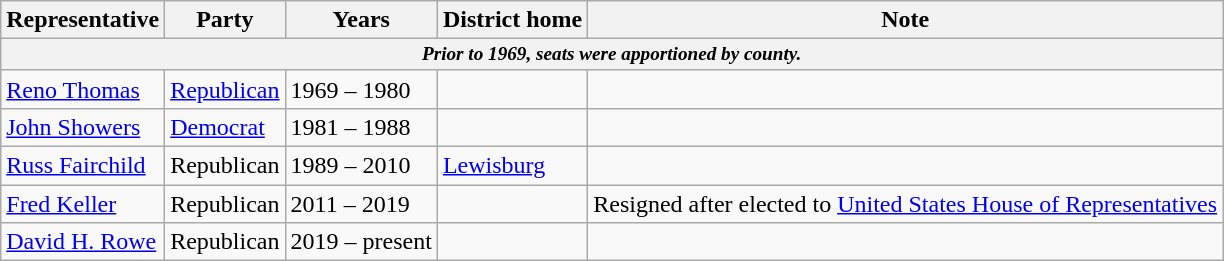<table class=wikitable>
<tr valign=bottom>
<th>Representative</th>
<th>Party</th>
<th>Years</th>
<th>District home</th>
<th>Note</th>
</tr>
<tr>
<th colspan=5 style="font-size: 80%;"><em>Prior to 1969, seats were apportioned by county.</em></th>
</tr>
<tr>
<td><a href='#'>Reno Thomas</a></td>
<td><a href='#'>Republican</a></td>
<td>1969 – 1980</td>
<td></td>
<td></td>
</tr>
<tr>
<td><a href='#'>John Showers</a></td>
<td><a href='#'>Democrat</a></td>
<td>1981 – 1988</td>
<td></td>
<td></td>
</tr>
<tr>
<td><a href='#'>Russ Fairchild</a></td>
<td>Republican</td>
<td>1989 – 2010</td>
<td><a href='#'>Lewisburg</a></td>
<td></td>
</tr>
<tr>
<td><a href='#'>Fred Keller</a></td>
<td>Republican</td>
<td>2011 – 2019</td>
<td></td>
<td>Resigned after elected to <a href='#'>United States House of Representatives</a></td>
</tr>
<tr>
<td><a href='#'>David H. Rowe</a></td>
<td>Republican</td>
<td>2019 – present</td>
<td></td>
<td></td>
</tr>
</table>
